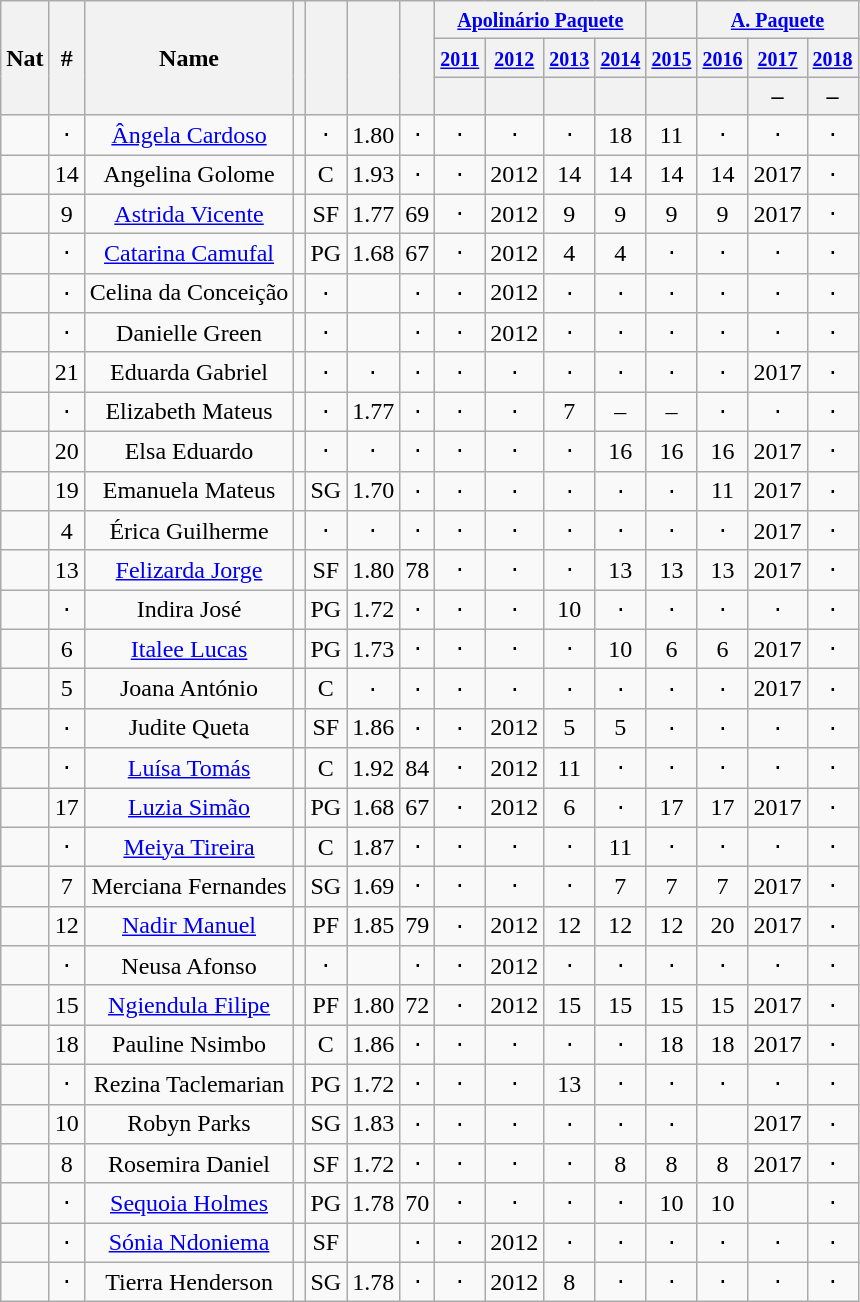<table class="wikitable plainrowheaders sortable" style="text-align:center">
<tr>
<th scope="col" rowspan="3">Nat</th>
<th scope="col" rowspan="3">#</th>
<th scope="col" rowspan="3">Name</th>
<th scope="col" rowspan="3"></th>
<th scope="col" rowspan="3"></th>
<th scope="col" rowspan="3"></th>
<th scope="col" rowspan="3"></th>
<th colspan="4"><small><a href='#'>Apolinário Paquete</a></small></th>
<th colspan="1"><small></small></th>
<th colspan="3"><small><a href='#'>A. Paquete</a></small></th>
</tr>
<tr>
<th colspan="1"><small><a href='#'>2011</a></small></th>
<th colspan="1"><small><a href='#'>2012</a></small></th>
<th colspan="1"><small><a href='#'>2013</a></small></th>
<th colspan="1"><small><a href='#'>2014</a></small></th>
<th colspan="1"><small><a href='#'>2015</a></small></th>
<th colspan="1"><small><a href='#'>2016</a></small></th>
<th colspan="1"><small><a href='#'>2017</a></small></th>
<th colspan="1"><small><a href='#'>2018</a></small></th>
</tr>
<tr>
<th scope="col" rowspan="1"><small></small></th>
<th scope="col" rowspan="1"><small></small></th>
<th scope="col" rowspan="1"><small></small></th>
<th scope="col" rowspan="1"><small></small></th>
<th scope="col" rowspan="1"><small></small></th>
<th scope="col" rowspan="1"><small></small></th>
<th scope="col" rowspan="1">–</th>
<th scope="col" rowspan="1">–</th>
</tr>
<tr>
<td></td>
<td>⋅</td>
<td data-sort-value="Angela"><a href='#'>Ângela Cardoso</a></td>
<td></td>
<td>⋅</td>
<td>1.80</td>
<td>⋅</td>
<td>⋅</td>
<td>⋅</td>
<td>⋅</td>
<td>18</td>
<td>11</td>
<td>⋅</td>
<td>⋅</td>
<td>⋅</td>
</tr>
<tr>
<td></td>
<td>14</td>
<td>Angelina Golome</td>
<td></td>
<td>C</td>
<td>1.93</td>
<td>⋅</td>
<td>⋅</td>
<td>2012</td>
<td>14</td>
<td>14</td>
<td>14</td>
<td>14</td>
<td>2017</td>
<td>⋅</td>
</tr>
<tr>
<td></td>
<td data-sort-value="09">9</td>
<td><a href='#'>Astrida Vicente</a></td>
<td></td>
<td data-sort-value="3">SF</td>
<td>1.77</td>
<td>69</td>
<td>⋅</td>
<td>2012</td>
<td data-sort-value="09">9</td>
<td data-sort-value="09">9</td>
<td data-sort-value="09">9</td>
<td data-sort-value="09">9</td>
<td>2017</td>
<td>⋅</td>
</tr>
<tr>
<td></td>
<td>⋅</td>
<td><a href='#'>Catarina Camufal</a></td>
<td></td>
<td data-sort-value="1">PG</td>
<td>1.68</td>
<td>67</td>
<td>⋅</td>
<td>2012</td>
<td data-sort-value="04">4</td>
<td data-sort-value="04">4</td>
<td>⋅</td>
<td>⋅</td>
<td>⋅</td>
<td>⋅</td>
</tr>
<tr>
<td></td>
<td>⋅</td>
<td>Celina da Conceição</td>
<td></td>
<td>⋅</td>
<td></td>
<td>⋅</td>
<td>⋅</td>
<td>2012</td>
<td>⋅</td>
<td>⋅</td>
<td>⋅</td>
<td>⋅</td>
<td>⋅</td>
<td>⋅</td>
</tr>
<tr>
<td></td>
<td>⋅</td>
<td>Danielle Green</td>
<td></td>
<td>⋅</td>
<td></td>
<td>⋅</td>
<td>⋅</td>
<td>2012</td>
<td>⋅</td>
<td>⋅</td>
<td>⋅</td>
<td>⋅</td>
<td>⋅</td>
<td>⋅</td>
</tr>
<tr>
<td></td>
<td>21</td>
<td>Eduarda Gabriel</td>
<td></td>
<td>⋅</td>
<td>⋅</td>
<td>⋅</td>
<td>⋅</td>
<td>⋅</td>
<td>⋅</td>
<td>⋅</td>
<td>⋅</td>
<td>⋅</td>
<td>2017</td>
<td>⋅</td>
</tr>
<tr>
<td></td>
<td>⋅</td>
<td>Elizabeth Mateus</td>
<td></td>
<td>⋅</td>
<td>1.77</td>
<td>⋅</td>
<td>⋅</td>
<td>⋅</td>
<td data-sort-value="07">7</td>
<td>–</td>
<td>–</td>
<td>⋅</td>
<td>⋅</td>
<td>⋅</td>
</tr>
<tr>
<td></td>
<td>20</td>
<td>Elsa Eduardo</td>
<td></td>
<td>⋅</td>
<td>⋅</td>
<td>⋅</td>
<td>⋅</td>
<td>⋅</td>
<td>⋅</td>
<td>16</td>
<td>16</td>
<td>16</td>
<td>2017</td>
<td>⋅</td>
</tr>
<tr>
<td></td>
<td>19</td>
<td>Emanuela Mateus</td>
<td></td>
<td data-sort-value="2">SG</td>
<td>1.70</td>
<td>⋅</td>
<td>⋅</td>
<td>⋅</td>
<td>⋅</td>
<td>⋅</td>
<td>⋅</td>
<td>11</td>
<td>2017</td>
<td>⋅</td>
</tr>
<tr>
<td></td>
<td data-sort-value="04">4</td>
<td data-sort-value="Erica">Érica Guilherme</td>
<td></td>
<td>⋅</td>
<td>⋅</td>
<td>⋅</td>
<td>⋅</td>
<td>⋅</td>
<td>⋅</td>
<td>⋅</td>
<td>⋅</td>
<td>⋅</td>
<td>2017</td>
<td>⋅</td>
</tr>
<tr>
<td></td>
<td>13</td>
<td><a href='#'>Felizarda Jorge</a></td>
<td></td>
<td data-sort-value="3">SF</td>
<td>1.80</td>
<td>78</td>
<td>⋅</td>
<td>⋅</td>
<td>⋅</td>
<td>13</td>
<td>13</td>
<td>13</td>
<td>2017</td>
<td>⋅</td>
</tr>
<tr>
<td></td>
<td>⋅</td>
<td>Indira José</td>
<td></td>
<td data-sort-value="1">PG</td>
<td>1.72</td>
<td>⋅</td>
<td>⋅</td>
<td>⋅</td>
<td>10</td>
<td>⋅</td>
<td>⋅</td>
<td>⋅</td>
<td>⋅</td>
<td>⋅</td>
</tr>
<tr>
<td></td>
<td data-sort-value="06">6</td>
<td><a href='#'>Italee Lucas</a></td>
<td></td>
<td data-sort-value="1">PG</td>
<td>1.73</td>
<td>⋅</td>
<td>⋅</td>
<td>⋅</td>
<td>⋅</td>
<td>10</td>
<td data-sort-value="06">6</td>
<td data-sort-value="06">6</td>
<td>2017</td>
<td>⋅</td>
</tr>
<tr>
<td></td>
<td data-sort-value="05">5</td>
<td>Joana António</td>
<td></td>
<td>C</td>
<td>⋅</td>
<td>⋅</td>
<td>⋅</td>
<td>⋅</td>
<td>⋅</td>
<td>⋅</td>
<td>⋅</td>
<td>⋅</td>
<td>2017</td>
<td>⋅</td>
</tr>
<tr>
<td></td>
<td>⋅</td>
<td>Judite Queta</td>
<td></td>
<td data-sort-value="3">SF</td>
<td>1.86</td>
<td>⋅</td>
<td>⋅</td>
<td>2012</td>
<td data-sort-value="05">5</td>
<td data-sort-value="05">5</td>
<td>⋅</td>
<td>⋅</td>
<td>⋅</td>
<td>⋅</td>
</tr>
<tr>
<td></td>
<td>⋅</td>
<td data-sort-value="Luisa"><a href='#'>Luísa Tomás</a></td>
<td></td>
<td>C</td>
<td>1.92</td>
<td>84</td>
<td>⋅</td>
<td>2012</td>
<td>11</td>
<td>⋅</td>
<td>⋅</td>
<td>⋅</td>
<td>⋅</td>
<td>⋅</td>
</tr>
<tr>
<td></td>
<td>17</td>
<td><a href='#'>Luzia Simão</a></td>
<td></td>
<td data-sort-value="1">PG</td>
<td>1.68</td>
<td>67</td>
<td>⋅</td>
<td>2012</td>
<td data-sort-value="06">6</td>
<td>⋅</td>
<td>17</td>
<td>17</td>
<td>2017</td>
<td>⋅</td>
</tr>
<tr>
<td></td>
<td>⋅</td>
<td><a href='#'>Meiya Tireira</a></td>
<td></td>
<td>C</td>
<td>1.87</td>
<td>⋅</td>
<td>⋅</td>
<td>⋅</td>
<td>⋅</td>
<td>11</td>
<td>⋅</td>
<td>⋅</td>
<td>⋅</td>
<td>⋅</td>
</tr>
<tr>
<td></td>
<td data-sort-value="07">7</td>
<td>Merciana Fernandes</td>
<td></td>
<td data-sort-value="2">SG</td>
<td>1.69</td>
<td>⋅</td>
<td>⋅</td>
<td>⋅</td>
<td>⋅</td>
<td data-sort-value="07">7</td>
<td data-sort-value="07">7</td>
<td data-sort-value="07">7</td>
<td>2017</td>
<td>⋅</td>
</tr>
<tr>
<td></td>
<td>12</td>
<td><a href='#'>Nadir Manuel</a></td>
<td></td>
<td data-sort-value="4">PF</td>
<td>1.85</td>
<td>79</td>
<td>⋅</td>
<td>2012</td>
<td>12</td>
<td>12</td>
<td>12</td>
<td>20</td>
<td>2017</td>
<td>⋅</td>
</tr>
<tr>
<td></td>
<td>⋅</td>
<td>Neusa Afonso</td>
<td></td>
<td>⋅</td>
<td></td>
<td>⋅</td>
<td>⋅</td>
<td>2012</td>
<td>⋅</td>
<td>⋅</td>
<td>⋅</td>
<td>⋅</td>
<td>⋅</td>
<td>⋅</td>
</tr>
<tr>
<td></td>
<td>15</td>
<td><a href='#'>Ngiendula Filipe</a></td>
<td></td>
<td data-sort-value="4">PF</td>
<td>1.80</td>
<td>72</td>
<td>⋅</td>
<td>2012</td>
<td>15</td>
<td>15</td>
<td>15</td>
<td>15</td>
<td>2017</td>
<td>⋅</td>
</tr>
<tr>
<td></td>
<td>18</td>
<td>Pauline Nsimbo</td>
<td></td>
<td>C</td>
<td>1.86</td>
<td>⋅</td>
<td>⋅</td>
<td>⋅</td>
<td>⋅</td>
<td>⋅</td>
<td>18</td>
<td>18</td>
<td>2017</td>
<td>⋅</td>
</tr>
<tr>
<td></td>
<td>⋅</td>
<td>Rezina Taclemarian</td>
<td></td>
<td data-sort-value="1">PG</td>
<td>1.72</td>
<td>⋅</td>
<td>⋅</td>
<td>⋅</td>
<td>13</td>
<td>⋅</td>
<td>⋅</td>
<td>⋅</td>
<td>⋅</td>
<td>⋅</td>
</tr>
<tr>
<td></td>
<td>10</td>
<td>Robyn Parks</td>
<td></td>
<td data-sort-value="2">SG</td>
<td>1.83</td>
<td>⋅</td>
<td>⋅</td>
<td>⋅</td>
<td>⋅</td>
<td>⋅</td>
<td>⋅</td>
<td data-sort-value="⋅"><a href='#'></a></td>
<td>2017</td>
<td>⋅</td>
</tr>
<tr>
<td></td>
<td data-sort-value="08">8</td>
<td>Rosemira Daniel</td>
<td></td>
<td data-sort-value="3">SF</td>
<td>1.72</td>
<td>⋅</td>
<td>⋅</td>
<td>⋅</td>
<td>⋅</td>
<td data-sort-value="08">8</td>
<td data-sort-value="08">8</td>
<td data-sort-value="08">8</td>
<td>2017</td>
<td>⋅</td>
</tr>
<tr>
<td></td>
<td>⋅</td>
<td><a href='#'>Sequoia Holmes</a></td>
<td></td>
<td data-sort-value="1">PG</td>
<td>1.78</td>
<td>70</td>
<td>⋅</td>
<td>⋅</td>
<td>⋅</td>
<td>⋅</td>
<td>10</td>
<td>10</td>
<td data-sort-value="⋅"><a href='#'></a></td>
<td>⋅</td>
</tr>
<tr>
<td></td>
<td>⋅</td>
<td><a href='#'>Sónia Ndoniema</a></td>
<td></td>
<td data-sort-value="3">SF</td>
<td></td>
<td>⋅</td>
<td>⋅</td>
<td>2012</td>
<td>⋅</td>
<td>⋅</td>
<td>⋅</td>
<td>⋅</td>
<td>⋅</td>
<td>⋅</td>
</tr>
<tr>
<td></td>
<td>⋅</td>
<td>Tierra Henderson</td>
<td></td>
<td data-sort-value="2">SG</td>
<td>1.78</td>
<td>⋅</td>
<td>⋅</td>
<td>2012</td>
<td data-sort-value="08">8</td>
<td>⋅</td>
<td>⋅</td>
<td>⋅</td>
<td>⋅</td>
<td>⋅</td>
</tr>
</table>
